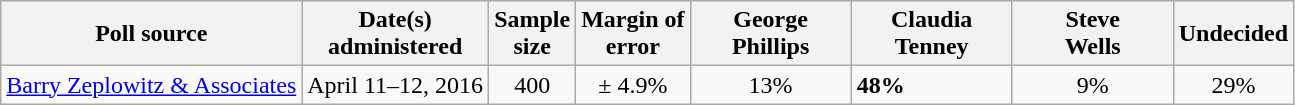<table class="wikitable">
<tr>
<th>Poll source</th>
<th>Date(s)<br>administered</th>
<th>Sample<br>size</th>
<th>Margin of<br>error</th>
<th style="width:100px;">George<br>Phillips</th>
<th style="width:100px;">Claudia<br>Tenney</th>
<th style="width:100px;">Steve<br>Wells</th>
<th>Undecided</th>
</tr>
<tr>
<td><a href='#'>Barry Zeplowitz & Associates</a></td>
<td align=center>April 11–12, 2016</td>
<td align=center>400</td>
<td align=center>± 4.9%</td>
<td align=center>13%</td>
<td><strong>48%</strong></td>
<td align=center>9%</td>
<td align=center>29%</td>
</tr>
</table>
